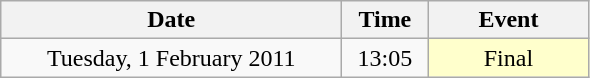<table class = "wikitable" style="text-align:center;">
<tr>
<th width=220>Date</th>
<th width=50>Time</th>
<th width=100>Event</th>
</tr>
<tr>
<td>Tuesday, 1 February 2011</td>
<td>13:05</td>
<td bgcolor=ffffcc>Final</td>
</tr>
</table>
